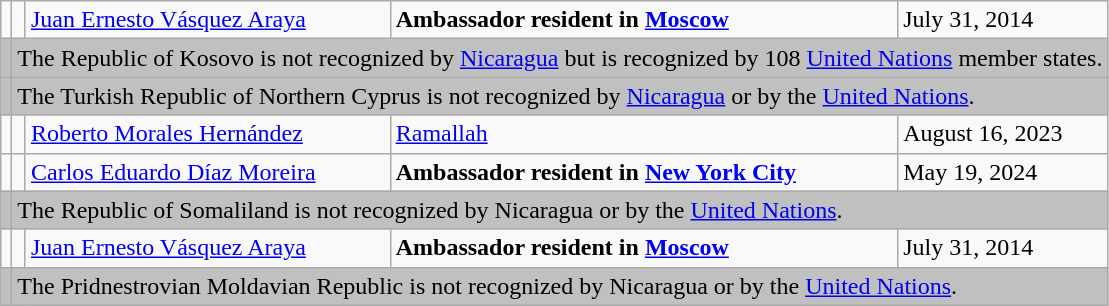<table class="wikitable sortable">
<tr>
<td></td>
<td></td>
<td><a href='#'>Juan Ernesto Vásquez Araya</a></td>
<td><strong>Ambassador resident in <a href='#'>Moscow</a></strong></td>
<td>July 31, 2014</td>
</tr>
<tr style="background:silver;">
<td></td>
<td colspan=4>The Republic of Kosovo is not recognized by <a href='#'>Nicaragua</a> but is recognized by 108 <a href='#'>United Nations</a> member states.</td>
</tr>
<tr style="background:silver;">
<td></td>
<td colspan=4>The Turkish Republic of Northern Cyprus is not recognized by <a href='#'>Nicaragua</a> or by the <a href='#'>United Nations</a>.</td>
</tr>
<tr>
<td></td>
<td></td>
<td><a href='#'>Roberto Morales Hernández</a></td>
<td><a href='#'>Ramallah</a></td>
<td>August 16, 2023</td>
</tr>
<tr>
<td></td>
<td></td>
<td><a href='#'>Carlos Eduardo Díaz Moreira</a></td>
<td><strong>Ambassador resident in <a href='#'>New York City</a></strong></td>
<td>May 19, 2024</td>
</tr>
<tr style="background:silver;">
<td></td>
<td colspan=4>The Republic of Somaliland is not recognized by Nicaragua or by the <a href='#'>United Nations</a>.</td>
</tr>
<tr>
<td></td>
<td></td>
<td><a href='#'>Juan Ernesto Vásquez Araya</a></td>
<td><strong>Ambassador resident in <a href='#'>Moscow</a></strong></td>
<td>July 31, 2014</td>
</tr>
<tr style="background:silver;">
<td></td>
<td colspan=4>The Pridnestrovian Moldavian Republic is not recognized by Nicaragua or by the <a href='#'>United Nations</a>.</td>
</tr>
</table>
